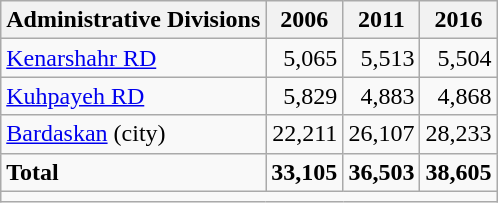<table class="wikitable">
<tr>
<th>Administrative Divisions</th>
<th>2006</th>
<th>2011</th>
<th>2016</th>
</tr>
<tr>
<td><a href='#'>Kenarshahr RD</a></td>
<td style="text-align: right;">5,065</td>
<td style="text-align: right;">5,513</td>
<td style="text-align: right;">5,504</td>
</tr>
<tr>
<td><a href='#'>Kuhpayeh RD</a></td>
<td style="text-align: right;">5,829</td>
<td style="text-align: right;">4,883</td>
<td style="text-align: right;">4,868</td>
</tr>
<tr>
<td><a href='#'>Bardaskan</a> (city)</td>
<td style="text-align: right;">22,211</td>
<td style="text-align: right;">26,107</td>
<td style="text-align: right;">28,233</td>
</tr>
<tr>
<td><strong>Total</strong></td>
<td style="text-align: right;"><strong>33,105</strong></td>
<td style="text-align: right;"><strong>36,503</strong></td>
<td style="text-align: right;"><strong>38,605</strong></td>
</tr>
<tr>
<td colspan=4></td>
</tr>
</table>
